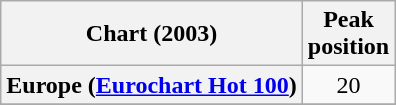<table class="wikitable sortable plainrowheaders" style="text-align:center">
<tr>
<th>Chart (2003)</th>
<th>Peak<br>position</th>
</tr>
<tr>
<th scope="row">Europe (<a href='#'>Eurochart Hot 100</a>)</th>
<td>20</td>
</tr>
<tr>
</tr>
<tr>
</tr>
<tr>
</tr>
<tr>
</tr>
</table>
